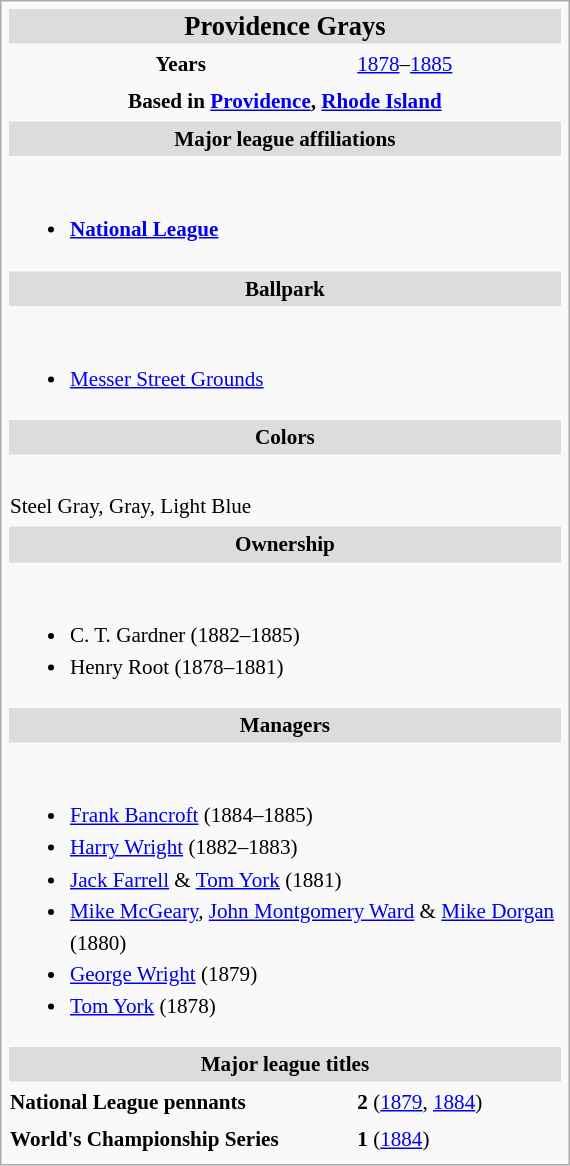<table class="infobox vcard" style="width: 27em; font-size: 88%; text-align: left; line-height: 1.5em">
<tr>
<th colspan=2 class="fn org" style="font-size: 125%; text-align: center; background-color: #dcdcdc;margin-bottom:3px;">Providence Grays</th>
</tr>
<tr>
<th style="text-align: center">Years</th>
<td><a href='#'>1878</a>–<a href='#'>1885</a></td>
</tr>
<tr>
<th style="text-align: center" colspan="2">Based in <a href='#'>Providence</a>, <a href='#'>Rhode Island</a></th>
</tr>
<tr>
<th colspan=2 style="background-color: #dcdcdc; text-align: center">Major league affiliations</th>
</tr>
<tr>
<th colspan=2><br><ul><li><a href='#'>National League</a></li></ul></th>
</tr>
<tr>
<th colspan=2 style="background-color: #dcdcdc; text-align: center">Ballpark</th>
</tr>
<tr>
<td colspan="2"><br><ul><li><a href='#'>Messer Street Grounds</a></li></ul></td>
</tr>
<tr>
<th colspan=2 style="background-color: #dcdcdc; text-align: center">Colors</th>
</tr>
<tr>
<td colspan="2"><br>Steel Gray, Gray, Light Blue<br>
  </td>
</tr>
<tr>
<th colspan=2 style="background-color: #dcdcdc; text-align: center">Ownership</th>
</tr>
<tr>
<td colspan="2"><br><ul><li>C. T. Gardner (1882–1885)</li><li>Henry Root (1878–1881)</li></ul></td>
</tr>
<tr>
<th colspan=2 style="background-color: #dcdcdc; text-align: center">Managers</th>
</tr>
<tr>
<td colspan="2"><br><ul><li><a href='#'>Frank Bancroft</a> (1884–1885)</li><li><a href='#'>Harry Wright</a> (1882–1883)</li><li><a href='#'>Jack Farrell</a> & <a href='#'>Tom York</a> (1881)</li><li><a href='#'>Mike McGeary</a>, <a href='#'>John Montgomery Ward</a> & <a href='#'>Mike Dorgan</a> (1880)</li><li><a href='#'>George Wright</a> (1879)</li><li><a href='#'>Tom York</a> (1878)</li></ul></td>
</tr>
<tr>
<th colspan=2 style="background-color: #dcdcdc; text-align: center">Major league titles</th>
</tr>
<tr width="165px" style="vertical-align: top">
<td><strong>National League pennants</strong></td>
<td width="135px"><strong>2</strong> (<a href='#'>1879</a>, <a href='#'>1884</a>)</td>
</tr>
<tr>
<td><strong>World's Championship Series</strong></td>
<td><strong>1</strong> (<a href='#'>1884</a>)</td>
</tr>
</table>
